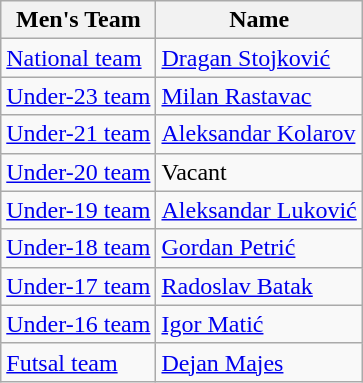<table class="wikitable">
<tr>
<th>Men's Team</th>
<th>Name</th>
</tr>
<tr>
<td><a href='#'>National team</a></td>
<td> <a href='#'>Dragan Stojković</a></td>
</tr>
<tr>
<td><a href='#'>Under-23 team</a></td>
<td> <a href='#'>Milan Rastavac</a></td>
</tr>
<tr>
<td><a href='#'>Under-21 team</a></td>
<td> <a href='#'>Aleksandar Kolarov</a></td>
</tr>
<tr>
<td><a href='#'>Under-20 team</a></td>
<td>Vacant</td>
</tr>
<tr>
<td><a href='#'>Under-19 team</a></td>
<td> <a href='#'>Aleksandar Luković</a></td>
</tr>
<tr>
<td><a href='#'>Under-18 team</a></td>
<td> <a href='#'>Gordan Petrić</a></td>
</tr>
<tr>
<td><a href='#'>Under-17 team</a></td>
<td> <a href='#'>Radoslav Batak</a></td>
</tr>
<tr>
<td><a href='#'>Under-16 team</a></td>
<td> <a href='#'>Igor Matić</a></td>
</tr>
<tr>
<td><a href='#'>Futsal team</a></td>
<td> <a href='#'>Dejan Majes</a></td>
</tr>
</table>
